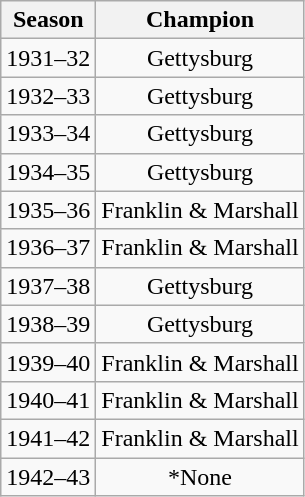<table class="wikitable sortable" style="text-align:center;">
<tr>
<th>Season</th>
<th>Champion</th>
</tr>
<tr>
<td>1931–32</td>
<td>Gettysburg</td>
</tr>
<tr>
<td>1932–33</td>
<td>Gettysburg</td>
</tr>
<tr>
<td>1933–34</td>
<td>Gettysburg</td>
</tr>
<tr>
<td>1934–35</td>
<td>Gettysburg</td>
</tr>
<tr>
<td>1935–36</td>
<td>Franklin & Marshall</td>
</tr>
<tr>
<td>1936–37</td>
<td>Franklin & Marshall</td>
</tr>
<tr>
<td>1937–38</td>
<td>Gettysburg</td>
</tr>
<tr>
<td>1938–39</td>
<td>Gettysburg</td>
</tr>
<tr>
<td>1939–40</td>
<td>Franklin & Marshall</td>
</tr>
<tr>
<td>1940–41</td>
<td>Franklin & Marshall</td>
</tr>
<tr>
<td>1941–42</td>
<td>Franklin & Marshall</td>
</tr>
<tr>
<td>1942–43</td>
<td>*None</td>
</tr>
</table>
